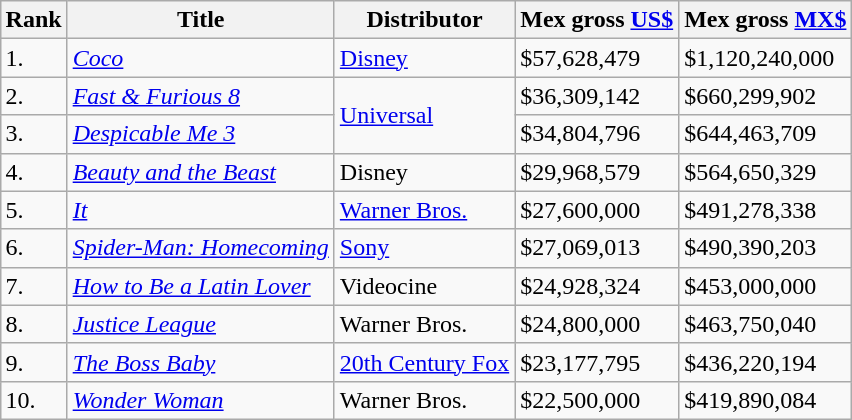<table class="wikitable sortable" style="margin:auto; margin:auto;">
<tr>
<th>Rank</th>
<th>Title</th>
<th>Distributor</th>
<th>Mex gross <a href='#'>US$</a></th>
<th>Mex gross <a href='#'>MX$</a></th>
</tr>
<tr>
<td>1.</td>
<td><em><a href='#'>Coco</a></em></td>
<td><a href='#'>Disney</a></td>
<td>$57,628,479</td>
<td>$1,120,240,000</td>
</tr>
<tr>
<td>2.</td>
<td><em><a href='#'>Fast & Furious 8</a></em></td>
<td rowspan="2"><a href='#'>Universal</a></td>
<td>$36,309,142</td>
<td>$660,299,902</td>
</tr>
<tr>
<td>3.</td>
<td><em><a href='#'>Despicable Me 3</a></em></td>
<td>$34,804,796</td>
<td>$644,463,709</td>
</tr>
<tr>
<td>4.</td>
<td><em><a href='#'>Beauty and the Beast</a></em></td>
<td>Disney</td>
<td>$29,968,579</td>
<td>$564,650,329</td>
</tr>
<tr>
<td>5.</td>
<td><em><a href='#'>It</a></em></td>
<td><a href='#'>Warner Bros.</a></td>
<td>$27,600,000</td>
<td>$491,278,338</td>
</tr>
<tr>
<td>6.</td>
<td><em><a href='#'>Spider-Man: Homecoming</a></em></td>
<td><a href='#'>Sony</a></td>
<td>$27,069,013</td>
<td>$490,390,203</td>
</tr>
<tr>
<td>7.</td>
<td><em><a href='#'>How to Be a Latin Lover</a></em></td>
<td>Videocine</td>
<td>$24,928,324</td>
<td>$453,000,000</td>
</tr>
<tr>
<td>8.</td>
<td><em><a href='#'>Justice League</a></em></td>
<td>Warner Bros.</td>
<td>$24,800,000</td>
<td>$463,750,040</td>
</tr>
<tr>
<td>9.</td>
<td><em><a href='#'>The Boss Baby</a></em></td>
<td><a href='#'>20th Century Fox</a></td>
<td>$23,177,795</td>
<td>$436,220,194</td>
</tr>
<tr>
<td>10.</td>
<td><em><a href='#'>Wonder Woman</a></em></td>
<td>Warner Bros.</td>
<td>$22,500,000</td>
<td>$419,890,084</td>
</tr>
</table>
